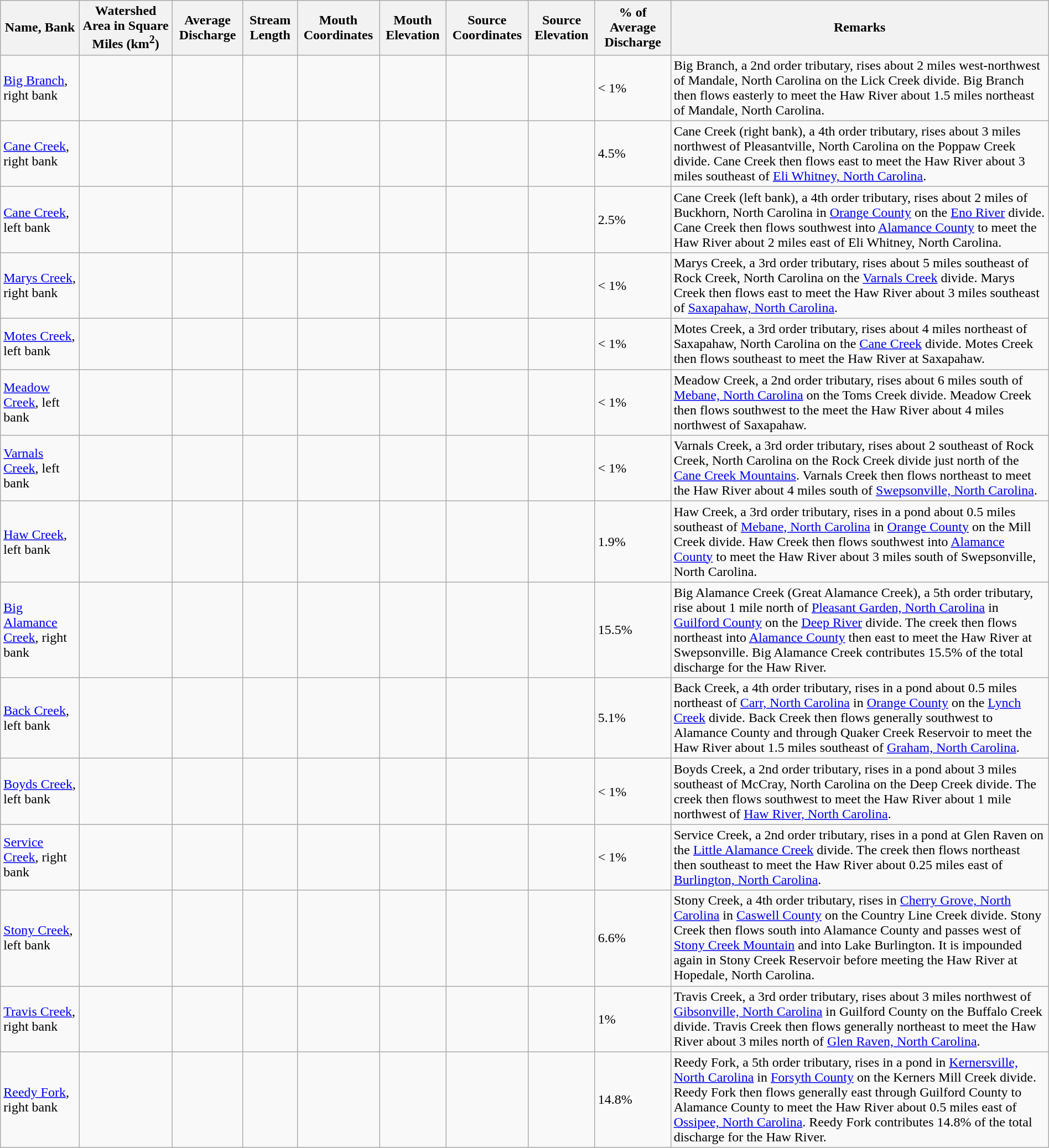<table role="presentation" class="wikitable mw-collapsible mw-collapsed" style="margin:auto;">
<tr>
<th>Name, Bank</th>
<th>Watershed Area in Square Miles (km<sup>2</sup>)</th>
<th>Average Discharge</th>
<th>Stream Length</th>
<th>Mouth Coordinates</th>
<th>Mouth Elevation</th>
<th>Source Coordinates</th>
<th>Source Elevation</th>
<th>% of Average Discharge</th>
<th>Remarks</th>
</tr>
<tr>
<td><a href='#'>Big Branch</a>, right bank</td>
<td></td>
<td></td>
<td></td>
<td></td>
<td></td>
<td></td>
<td></td>
<td>< 1%</td>
<td>Big Branch, a 2nd order tributary, rises about 2 miles west-northwest of Mandale, North Carolina on the Lick Creek divide.  Big Branch then flows easterly to meet the Haw River about 1.5 miles northeast of Mandale, North Carolina.</td>
</tr>
<tr>
<td><a href='#'>Cane Creek</a>, right bank</td>
<td></td>
<td></td>
<td></td>
<td></td>
<td></td>
<td></td>
<td></td>
<td>4.5%</td>
<td>Cane Creek (right bank), a 4th order tributary, rises about 3 miles northwest of Pleasantville, North Carolina on the Poppaw Creek divide.  Cane Creek then flows east to meet the Haw River about 3 miles southeast of <a href='#'>Eli Whitney, North Carolina</a>.</td>
</tr>
<tr>
<td><a href='#'>Cane Creek</a>, left bank</td>
<td></td>
<td></td>
<td></td>
<td></td>
<td></td>
<td></td>
<td></td>
<td>2.5%</td>
<td>Cane Creek (left bank), a 4th order tributary, rises about 2 miles of Buckhorn, North Carolina in <a href='#'>Orange County</a> on the <a href='#'>Eno River</a> divide.  Cane Creek then flows southwest into <a href='#'>Alamance County</a> to meet the Haw River about 2 miles east of Eli Whitney, North Carolina.</td>
</tr>
<tr>
<td><a href='#'>Marys Creek</a>, right bank</td>
<td></td>
<td></td>
<td></td>
<td></td>
<td></td>
<td></td>
<td></td>
<td>< 1%</td>
<td>Marys Creek, a 3rd order tributary, rises about 5 miles southeast of Rock Creek, North Carolina on the <a href='#'>Varnals Creek</a> divide.  Marys Creek then flows east to meet the Haw River about 3 miles southeast of <a href='#'>Saxapahaw, North Carolina</a>.</td>
</tr>
<tr>
<td><a href='#'>Motes Creek</a>, left bank</td>
<td></td>
<td></td>
<td></td>
<td></td>
<td></td>
<td></td>
<td></td>
<td>< 1%</td>
<td>Motes Creek, a 3rd order tributary, rises about 4 miles northeast of Saxapahaw, North Carolina on the <a href='#'>Cane Creek</a> divide.  Motes Creek then flows southeast to meet the Haw River at Saxapahaw.</td>
</tr>
<tr>
<td><a href='#'>Meadow Creek</a>, left bank</td>
<td></td>
<td></td>
<td></td>
<td></td>
<td></td>
<td></td>
<td></td>
<td>< 1%</td>
<td>Meadow Creek, a 2nd order tributary, rises about 6 miles south of <a href='#'>Mebane, North Carolina</a> on the Toms Creek divide.  Meadow Creek then flows southwest to the meet the Haw River about 4 miles northwest of Saxapahaw.</td>
</tr>
<tr>
<td><a href='#'>Varnals Creek</a>, left bank</td>
<td></td>
<td></td>
<td></td>
<td></td>
<td></td>
<td></td>
<td></td>
<td>< 1%</td>
<td>Varnals Creek, a 3rd order tributary, rises about 2 southeast of Rock Creek, North Carolina on the Rock Creek divide just north of the <a href='#'>Cane Creek Mountains</a>.  Varnals Creek then flows northeast to meet the Haw River about 4 miles south of <a href='#'>Swepsonville, North Carolina</a>.</td>
</tr>
<tr>
<td><a href='#'>Haw Creek</a>, left bank</td>
<td></td>
<td></td>
<td></td>
<td></td>
<td></td>
<td></td>
<td></td>
<td>1.9%</td>
<td>Haw Creek, a 3rd order tributary, rises in a pond about 0.5 miles southeast of <a href='#'>Mebane, North Carolina</a> in <a href='#'>Orange County</a> on the Mill Creek divide.  Haw Creek then flows southwest into <a href='#'>Alamance County</a> to meet the Haw River about 3 miles south of Swepsonville, North Carolina.</td>
</tr>
<tr>
<td><a href='#'>Big Alamance Creek</a>, right bank</td>
<td></td>
<td></td>
<td></td>
<td></td>
<td></td>
<td></td>
<td></td>
<td>15.5%</td>
<td>Big Alamance Creek (Great Alamance Creek), a 5th order tributary, rise about 1 mile north of <a href='#'>Pleasant Garden, North Carolina</a> in <a href='#'>Guilford County</a> on the <a href='#'>Deep River</a> divide.  The creek then flows northeast into <a href='#'>Alamance County</a> then east to meet the Haw River at Swepsonville. Big Alamance Creek contributes 15.5% of the total discharge for the Haw River.</td>
</tr>
<tr>
<td><a href='#'>Back Creek</a>, left bank</td>
<td></td>
<td></td>
<td></td>
<td></td>
<td></td>
<td></td>
<td></td>
<td>5.1%</td>
<td>Back Creek, a 4th order tributary, rises in a pond about 0.5 miles northeast of <a href='#'>Carr, North Carolina</a> in <a href='#'>Orange County</a> on the <a href='#'>Lynch Creek</a> divide.  Back Creek then flows generally southwest to Alamance County and through Quaker Creek Reservoir to meet the Haw River about 1.5 miles southeast of <a href='#'>Graham, North Carolina</a>.</td>
</tr>
<tr>
<td><a href='#'>Boyds Creek</a>, left bank</td>
<td></td>
<td></td>
<td></td>
<td></td>
<td></td>
<td></td>
<td></td>
<td>< 1%</td>
<td>Boyds Creek, a 2nd order tributary, rises in a pond about 3 miles southeast of McCray, North Carolina on the Deep Creek divide.  The creek then flows southwest to meet the Haw River about 1 mile northwest of <a href='#'>Haw River, North Carolina</a>.</td>
</tr>
<tr>
<td><a href='#'>Service Creek</a>, right bank</td>
<td></td>
<td></td>
<td></td>
<td></td>
<td></td>
<td></td>
<td></td>
<td>< 1%</td>
<td>Service Creek, a 2nd order tributary, rises in a pond at Glen Raven on the <a href='#'>Little Alamance Creek</a> divide.  The creek then flows northeast then southeast to meet the Haw River about 0.25 miles east of <a href='#'>Burlington, North Carolina</a>.</td>
</tr>
<tr>
<td><a href='#'>Stony Creek</a>, left bank</td>
<td></td>
<td></td>
<td></td>
<td></td>
<td></td>
<td></td>
<td></td>
<td>6.6%</td>
<td>Stony Creek, a 4th order tributary, rises in <a href='#'>Cherry Grove, North Carolina</a> in <a href='#'>Caswell County</a> on the Country Line Creek divide.  Stony Creek then flows south into Alamance County and passes west of <a href='#'>Stony Creek Mountain</a> and into Lake Burlington. It is impounded again in Stony Creek Reservoir before meeting the Haw River at Hopedale, North Carolina.</td>
</tr>
<tr>
<td><a href='#'>Travis Creek</a>, right bank</td>
<td></td>
<td></td>
<td></td>
<td></td>
<td></td>
<td></td>
<td></td>
<td>1%</td>
<td>Travis Creek, a 3rd order tributary, rises about 3 miles northwest of <a href='#'>Gibsonville, North Carolina</a> in Guilford County on the Buffalo Creek divide.  Travis Creek then flows generally northeast to meet the Haw River about 3 miles north of <a href='#'>Glen Raven, North Carolina</a>.</td>
</tr>
<tr>
<td><a href='#'>Reedy Fork</a>, right bank</td>
<td></td>
<td></td>
<td></td>
<td></td>
<td></td>
<td></td>
<td></td>
<td>14.8%</td>
<td>Reedy Fork, a 5th order tributary, rises in a pond in <a href='#'>Kernersville, North Carolina</a> in <a href='#'>Forsyth County</a> on the Kerners Mill Creek divide.  Reedy Fork then flows generally east through Guilford County to Alamance County to meet the Haw River about 0.5 miles east of <a href='#'>Ossipee, North Carolina</a>.  Reedy Fork contributes 14.8% of the total discharge for the Haw River.</td>
</tr>
</table>
